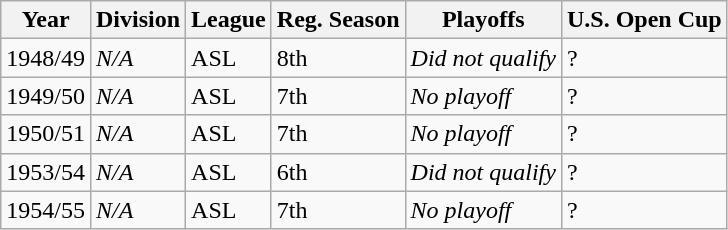<table class="wikitable">
<tr>
<th>Year</th>
<th>Division</th>
<th>League</th>
<th>Reg. Season</th>
<th>Playoffs</th>
<th>U.S. Open Cup</th>
</tr>
<tr>
<td>1948/49</td>
<td><em>N/A</em></td>
<td>ASL</td>
<td>8th</td>
<td><em>Did not qualify</em></td>
<td>?</td>
</tr>
<tr>
<td>1949/50</td>
<td><em>N/A</em></td>
<td>ASL</td>
<td>7th</td>
<td><em>No playoff</em></td>
<td>?</td>
</tr>
<tr>
<td>1950/51</td>
<td><em>N/A</em></td>
<td>ASL</td>
<td>7th</td>
<td><em>No playoff</em></td>
<td>?</td>
</tr>
<tr>
<td>1953/54</td>
<td><em>N/A</em></td>
<td>ASL</td>
<td>6th</td>
<td><em>Did not qualify</em></td>
<td>?</td>
</tr>
<tr>
<td>1954/55</td>
<td><em>N/A</em></td>
<td>ASL</td>
<td>7th</td>
<td><em>No playoff</em></td>
<td>?</td>
</tr>
</table>
